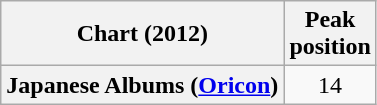<table class="wikitable plainrowheaders">
<tr>
<th style="text-align:center;">Chart (2012)</th>
<th style="text-align:center;">Peak<br>position</th>
</tr>
<tr>
<th scope="row">Japanese Albums (<a href='#'>Oricon</a>)</th>
<td style="text-align:center;">14</td>
</tr>
</table>
